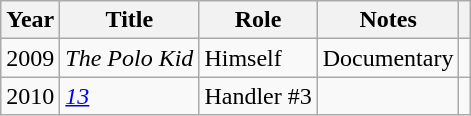<table class="wikitable">
<tr>
<th scope="col">Year</th>
<th scope="col">Title</th>
<th scope="col">Role</th>
<th scope="col">Notes</th>
<th scope="col"></th>
</tr>
<tr>
<td>2009</td>
<td><em>The Polo Kid</em></td>
<td>Himself</td>
<td>Documentary</td>
<td></td>
</tr>
<tr>
<td>2010</td>
<td><em><a href='#'>13</a></em></td>
<td>Handler #3</td>
<td></td>
<td></td>
</tr>
</table>
